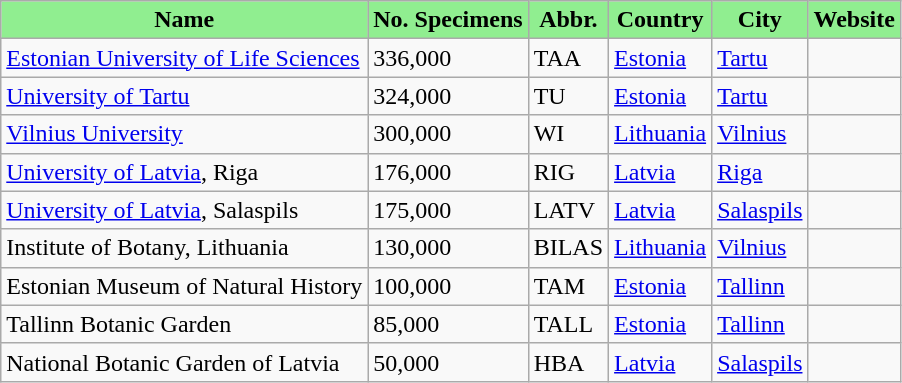<table class="wikitable sortable" align="left" style="margin-left:1em">
<tr>
<th style="background:lightgreen" align="center">Name</th>
<th style="background:lightgreen" align="center">No. Specimens</th>
<th style="background:lightgreen" align="center">Abbr.</th>
<th style="background:lightgreen" align="center">Country</th>
<th style="background:lightgreen" align="center">City</th>
<th style="background:lightgreen" align="center">Website</th>
</tr>
<tr>
<td><a href='#'>Estonian University of Life Sciences</a></td>
<td>336,000</td>
<td>TAA</td>
<td><a href='#'>Estonia</a></td>
<td><a href='#'>Tartu</a></td>
<td></td>
</tr>
<tr>
<td><a href='#'>University of Tartu</a></td>
<td>324,000</td>
<td>TU</td>
<td><a href='#'>Estonia</a></td>
<td><a href='#'>Tartu</a></td>
<td></td>
</tr>
<tr>
<td><a href='#'>Vilnius University</a></td>
<td>300,000</td>
<td>WI</td>
<td><a href='#'>Lithuania</a></td>
<td><a href='#'>Vilnius</a></td>
<td></td>
</tr>
<tr>
<td><a href='#'>University of Latvia</a>, Riga</td>
<td>176,000</td>
<td>RIG</td>
<td><a href='#'>Latvia</a></td>
<td><a href='#'>Riga</a></td>
<td></td>
</tr>
<tr>
<td><a href='#'>University of Latvia</a>, Salaspils</td>
<td>175,000</td>
<td>LATV</td>
<td><a href='#'>Latvia</a></td>
<td><a href='#'>Salaspils</a></td>
<td></td>
</tr>
<tr>
<td>Institute of Botany, Lithuania</td>
<td>130,000</td>
<td>BILAS</td>
<td><a href='#'>Lithuania</a></td>
<td><a href='#'>Vilnius</a></td>
<td></td>
</tr>
<tr>
<td>Estonian Museum of Natural History</td>
<td>100,000</td>
<td>TAM</td>
<td><a href='#'>Estonia</a></td>
<td><a href='#'>Tallinn</a></td>
<td></td>
</tr>
<tr>
<td>Tallinn Botanic Garden</td>
<td>85,000</td>
<td>TALL</td>
<td><a href='#'>Estonia</a></td>
<td><a href='#'>Tallinn</a></td>
<td></td>
</tr>
<tr>
<td>National Botanic Garden of Latvia</td>
<td>50,000</td>
<td>HBA</td>
<td><a href='#'>Latvia</a></td>
<td><a href='#'>Salaspils</a></td>
<td></td>
</tr>
</table>
